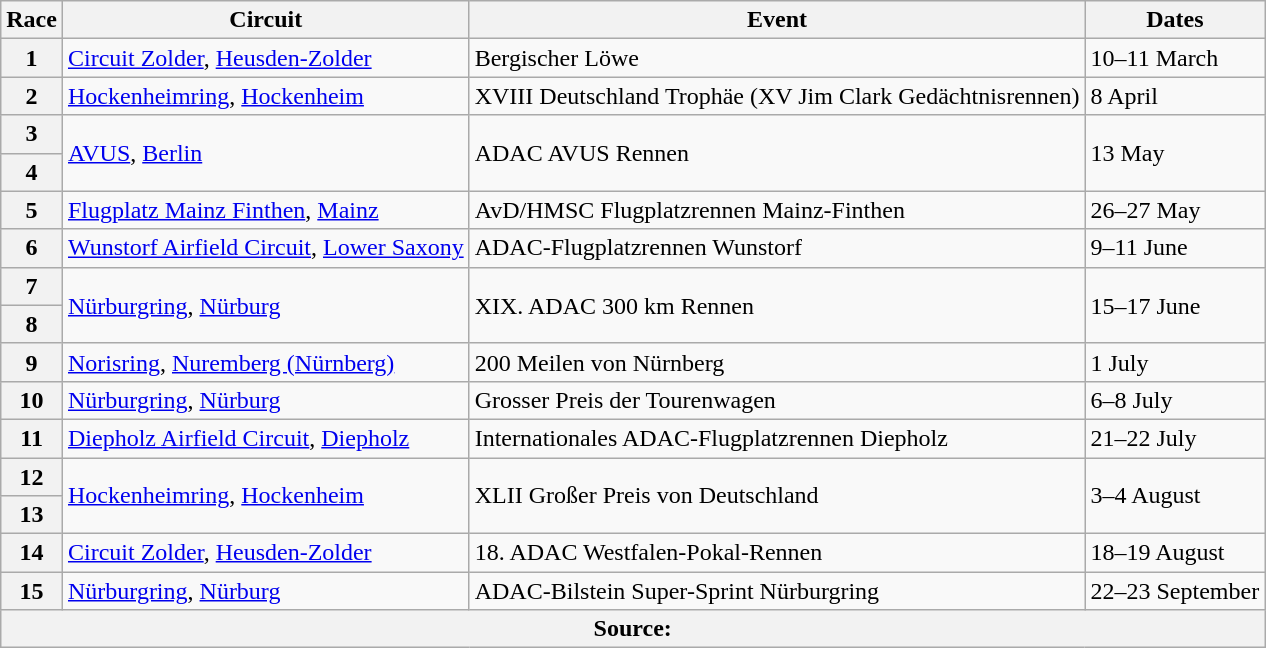<table class="wikitable">
<tr>
<th>Race</th>
<th>Circuit</th>
<th>Event</th>
<th>Dates</th>
</tr>
<tr>
<th>1</th>
<td> <a href='#'>Circuit Zolder</a>, <a href='#'>Heusden-Zolder</a></td>
<td>Bergischer Löwe</td>
<td>10–11 March</td>
</tr>
<tr>
<th>2</th>
<td> <a href='#'>Hockenheimring</a>, <a href='#'>Hockenheim</a></td>
<td>XVIII Deutschland Trophäe (XV Jim Clark Gedächtnisrennen)</td>
<td>8 April</td>
</tr>
<tr>
<th>3</th>
<td rowspan="2"> <a href='#'>AVUS</a>, <a href='#'>Berlin</a></td>
<td rowspan="2">ADAC AVUS Rennen</td>
<td rowspan="2">13 May</td>
</tr>
<tr>
<th>4</th>
</tr>
<tr>
<th>5</th>
<td> <a href='#'>Flugplatz Mainz Finthen</a>, <a href='#'>Mainz</a></td>
<td>AvD/HMSC Flugplatzrennen Mainz-Finthen</td>
<td>26–27 May</td>
</tr>
<tr>
<th>6</th>
<td> <a href='#'>Wunstorf Airfield Circuit</a>, <a href='#'>Lower Saxony</a></td>
<td>ADAC-Flugplatzrennen Wunstorf</td>
<td>9–11 June</td>
</tr>
<tr>
<th>7</th>
<td rowspan="2"> <a href='#'>Nürburgring</a>, <a href='#'>Nürburg</a></td>
<td rowspan="2">XIX. ADAC 300 km Rennen</td>
<td rowspan="2">15–17 June</td>
</tr>
<tr>
<th>8</th>
</tr>
<tr>
<th>9</th>
<td> <a href='#'>Norisring</a>, <a href='#'>Nuremberg (Nürnberg)</a></td>
<td>200 Meilen von Nürnberg</td>
<td>1 July</td>
</tr>
<tr>
<th>10</th>
<td> <a href='#'>Nürburgring</a>, <a href='#'>Nürburg</a></td>
<td>Grosser Preis der Tourenwagen</td>
<td>6–8 July</td>
</tr>
<tr>
<th>11</th>
<td> <a href='#'>Diepholz Airfield Circuit</a>, <a href='#'>Diepholz</a></td>
<td>Internationales ADAC-Flugplatzrennen Diepholz</td>
<td>21–22 July</td>
</tr>
<tr>
<th>12</th>
<td rowspan="2"> <a href='#'>Hockenheimring</a>, <a href='#'>Hockenheim</a></td>
<td rowspan="2">XLII Großer Preis von Deutschland</td>
<td rowspan="2">3–4 August</td>
</tr>
<tr>
<th>13</th>
</tr>
<tr>
<th>14</th>
<td> <a href='#'>Circuit Zolder</a>, <a href='#'>Heusden-Zolder</a></td>
<td>18. ADAC Westfalen-Pokal-Rennen</td>
<td>18–19 August</td>
</tr>
<tr>
<th>15</th>
<td> <a href='#'>Nürburgring</a>, <a href='#'>Nürburg</a></td>
<td>ADAC-Bilstein Super-Sprint Nürburgring</td>
<td>22–23 September</td>
</tr>
<tr>
<th colspan="4">Source:</th>
</tr>
</table>
